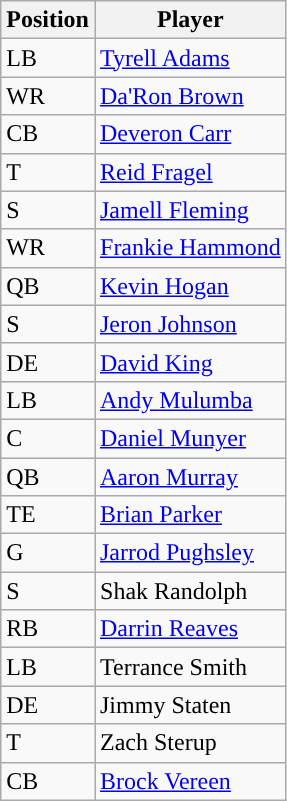<table class="wikitable">
<tr>
<th>Position</th>
<th>Player</th>
</tr>
<tr>
<td>LB</td>
<td><a href='#'>Tyrell Adams</a></td>
</tr>
<tr>
<td>WR</td>
<td><a href='#'>Da'Ron Brown</a></td>
</tr>
<tr>
<td>CB</td>
<td><a href='#'>Deveron Carr</a></td>
</tr>
<tr>
<td>T</td>
<td><a href='#'>Reid Fragel</a></td>
</tr>
<tr>
<td>S</td>
<td><a href='#'>Jamell Fleming</a></td>
</tr>
<tr>
<td>WR</td>
<td><a href='#'>Frankie Hammond</a></td>
</tr>
<tr>
<td>QB</td>
<td><a href='#'>Kevin Hogan</a></td>
</tr>
<tr>
<td>S</td>
<td><a href='#'>Jeron Johnson</a></td>
</tr>
<tr>
<td>DE</td>
<td><a href='#'>David King</a></td>
</tr>
<tr>
<td>LB</td>
<td><a href='#'>Andy Mulumba</a></td>
</tr>
<tr>
<td>C</td>
<td><a href='#'>Daniel Munyer</a></td>
</tr>
<tr>
<td>QB</td>
<td><a href='#'>Aaron Murray</a></td>
</tr>
<tr>
<td>TE</td>
<td><a href='#'>Brian Parker</a></td>
</tr>
<tr>
<td>G</td>
<td><a href='#'>Jarrod Pughsley</a></td>
</tr>
<tr>
<td>S</td>
<td>Shak Randolph</td>
</tr>
<tr>
<td>RB</td>
<td><a href='#'>Darrin Reaves</a></td>
</tr>
<tr>
<td>LB</td>
<td>Terrance Smith</td>
</tr>
<tr>
<td>DE</td>
<td>Jimmy Staten</td>
</tr>
<tr>
<td>T</td>
<td>Zach Sterup</td>
</tr>
<tr>
<td>CB</td>
<td><a href='#'>Brock Vereen</a></td>
</tr>
</table>
